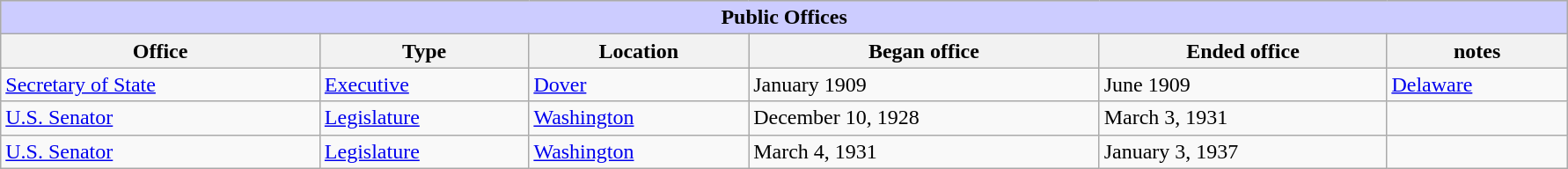<table class=wikitable style="width: 94%" style="text-align: center;" align="center">
<tr bgcolor=#cccccc>
<th colspan=8 style="background: #ccccff;">Public Offices</th>
</tr>
<tr>
<th><strong>Office</strong></th>
<th><strong>Type</strong></th>
<th><strong>Location</strong></th>
<th><strong>Began office</strong></th>
<th><strong>Ended office</strong></th>
<th><strong>notes</strong></th>
</tr>
<tr>
<td><a href='#'>Secretary of State</a></td>
<td><a href='#'>Executive</a></td>
<td><a href='#'>Dover</a></td>
<td>January 1909</td>
<td>June 1909</td>
<td><a href='#'>Delaware</a></td>
</tr>
<tr>
<td><a href='#'>U.S. Senator</a></td>
<td><a href='#'>Legislature</a></td>
<td><a href='#'>Washington</a></td>
<td>December 10, 1928</td>
<td>March 3, 1931</td>
<td></td>
</tr>
<tr>
<td><a href='#'>U.S. Senator</a></td>
<td><a href='#'>Legislature</a></td>
<td><a href='#'>Washington</a></td>
<td>March 4, 1931</td>
<td>January 3, 1937</td>
<td></td>
</tr>
</table>
